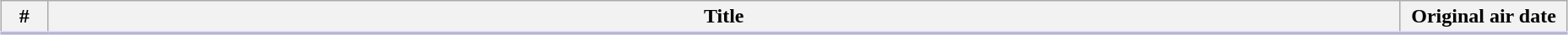<table class="wikitable" style="width:98%; margin:auto; background:#FFF;">
<tr style="border-bottom: 3px solid #CCF">
<th style="width:30px">#</th>
<th>Title</th>
<th style="width:125px">Original air date</th>
</tr>
<tr>
</tr>
</table>
